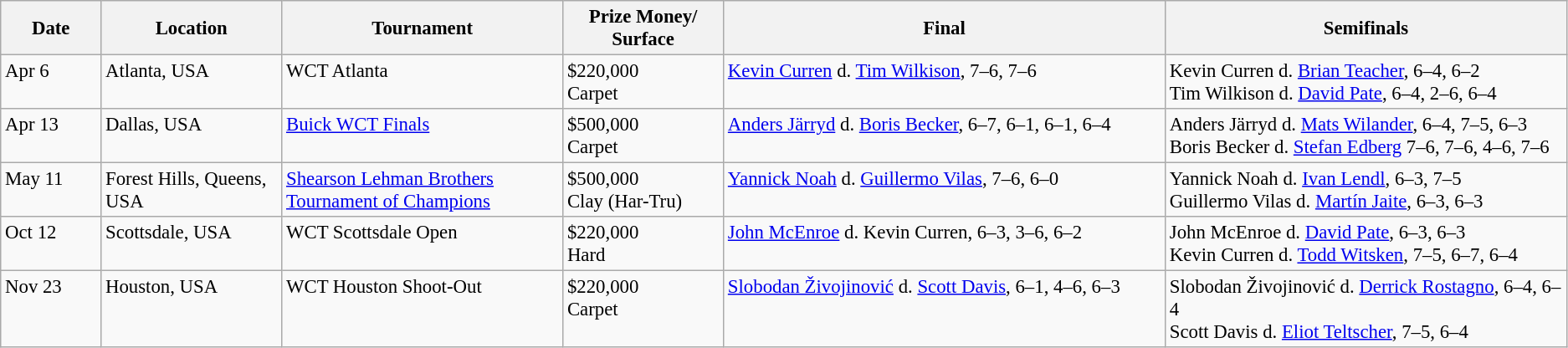<table class="wikitable" style="font-size:95%;">
<tr>
<th width="5%" align="top">Date</th>
<th width="9%" align="top">Location</th>
<th width="14%" align="top">Tournament</th>
<th width="8%" align="top">Prize Money/<br>Surface</th>
<th width="22%" align="top">Final</th>
<th width="20%" align="top">Semifinals</th>
</tr>
<tr valign="top">
<td>Apr 6</td>
<td>Atlanta, USA</td>
<td>WCT Atlanta</td>
<td>$220,000<br>Carpet</td>
<td> <a href='#'>Kevin Curren</a> d.  <a href='#'>Tim Wilkison</a>, 7–6, 7–6</td>
<td>Kevin Curren d. <a href='#'>Brian Teacher</a>, 6–4, 6–2 <br> Tim Wilkison d. <a href='#'>David Pate</a>, 6–4, 2–6, 6–4</td>
</tr>
<tr valign="top">
<td>Apr 13</td>
<td>Dallas, USA</td>
<td><a href='#'>Buick WCT Finals</a></td>
<td>$500,000<br>Carpet</td>
<td> <a href='#'>Anders Järryd</a> d.  <a href='#'>Boris Becker</a>, 6–7, 6–1, 6–1, 6–4</td>
<td>Anders Järryd d. <a href='#'>Mats Wilander</a>, 6–4, 7–5, 6–3 <br> Boris Becker d. <a href='#'>Stefan Edberg</a> 7–6, 7–6, 4–6, 7–6</td>
</tr>
<tr valign="top">
<td>May 11</td>
<td>Forest Hills, Queens, USA</td>
<td><a href='#'>Shearson Lehman Brothers Tournament of Champions</a></td>
<td>$500,000<br>Clay (Har-Tru)</td>
<td> <a href='#'>Yannick Noah</a> d.  <a href='#'>Guillermo Vilas</a>, 7–6, 6–0</td>
<td>Yannick Noah d. <a href='#'>Ivan Lendl</a>, 6–3, 7–5 <br> Guillermo Vilas d. <a href='#'>Martín Jaite</a>, 6–3, 6–3</td>
</tr>
<tr valign="top">
<td>Oct 12</td>
<td>Scottsdale, USA</td>
<td>WCT Scottsdale Open</td>
<td>$220,000<br>Hard</td>
<td> <a href='#'>John McEnroe</a> d.  Kevin Curren, 6–3, 3–6, 6–2</td>
<td>John McEnroe d. <a href='#'>David Pate</a>, 6–3, 6–3 <br> Kevin Curren d. <a href='#'>Todd Witsken</a>, 7–5, 6–7, 6–4</td>
</tr>
<tr valign="top">
<td>Nov 23</td>
<td>Houston, USA</td>
<td>WCT Houston Shoot-Out</td>
<td>$220,000<br>Carpet</td>
<td> <a href='#'>Slobodan Živojinović</a> d.  <a href='#'>Scott Davis</a>, 6–1, 4–6, 6–3</td>
<td>Slobodan Živojinović d. <a href='#'>Derrick Rostagno</a>, 6–4, 6–4 <br> Scott Davis d. <a href='#'>Eliot Teltscher</a>, 7–5, 6–4</td>
</tr>
</table>
